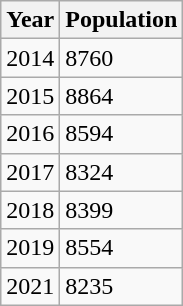<table class="wikitable">
<tr>
<th>Year</th>
<th>Population</th>
</tr>
<tr>
<td>2014</td>
<td>8760</td>
</tr>
<tr>
<td>2015</td>
<td>8864</td>
</tr>
<tr>
<td>2016</td>
<td>8594</td>
</tr>
<tr>
<td>2017</td>
<td>8324</td>
</tr>
<tr>
<td>2018</td>
<td>8399</td>
</tr>
<tr>
<td>2019</td>
<td>8554</td>
</tr>
<tr>
<td>2021</td>
<td>8235</td>
</tr>
</table>
